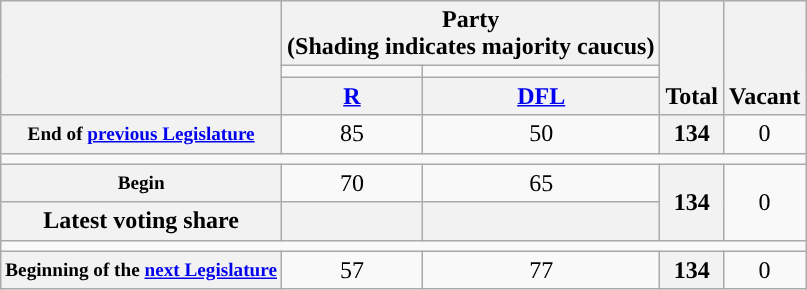<table class=wikitable style="text-align:center">
<tr style="vertical-align:bottom;">
<th rowspan=3></th>
<th colspan=2>Party <div>(Shading indicates majority caucus)</div></th>
<th rowspan=3>Total</th>
<th rowspan=3>Vacant</th>
</tr>
<tr style="height:5px">
<td style="background-color:"></td>
<td style="background-color:"></td>
</tr>
<tr>
<th><a href='#'>R</a></th>
<th><a href='#'>DFL</a></th>
</tr>
<tr>
<th style="white-space:nowrap; font-size:80%;">End of <a href='#'>previous Legislature</a></th>
<td>85</td>
<td>50</td>
<th>134</th>
<td>0</td>
</tr>
<tr>
<td colspan=5></td>
</tr>
<tr>
<th style="font-size:80%">Begin</th>
<td>70</td>
<td>65</td>
<th rowspan=2>134</th>
<td rowspan=2>0</td>
</tr>
<tr>
<th>Latest voting share</th>
<th></th>
<th></th>
</tr>
<tr>
<td colspan=5></td>
</tr>
<tr>
<th style="white-space:nowrap; font-size:80%;">Beginning of the <a href='#'>next Legislature</a></th>
<td>57</td>
<td>77</td>
<th>134</th>
<td>0</td>
</tr>
</table>
